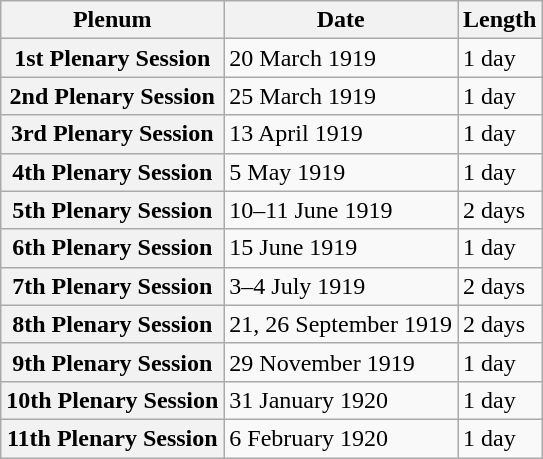<table class="wikitable sortable plainrowheaders">
<tr>
<th scope="col">Plenum</th>
<th scope="col">Date</th>
<th scope="col">Length</th>
</tr>
<tr>
<th scope="row">1st Plenary Session</th>
<td data-sort-value="1">20 March 1919</td>
<td>1 day</td>
</tr>
<tr>
<th scope="row">2nd Plenary Session</th>
<td data-sort-value="2">25 March 1919</td>
<td>1 day</td>
</tr>
<tr>
<th scope="row">3rd Plenary Session</th>
<td data-sort-value="3">13 April 1919</td>
<td>1 day</td>
</tr>
<tr>
<th scope="row">4th Plenary Session</th>
<td data-sort-value="4">5 May 1919</td>
<td>1 day</td>
</tr>
<tr>
<th scope="row">5th Plenary Session</th>
<td data-sort-value="5">10–11 June 1919</td>
<td>2 days</td>
</tr>
<tr>
<th scope="row">6th Plenary Session</th>
<td data-sort-value="6">15 June 1919</td>
<td>1 day</td>
</tr>
<tr>
<th scope="row">7th Plenary Session</th>
<td data-sort-value="7">3–4 July 1919</td>
<td>2 days</td>
</tr>
<tr>
<th scope="row">8th Plenary Session</th>
<td data-sort-value="8">21, 26 September 1919</td>
<td>2 days</td>
</tr>
<tr>
<th scope="row">9th Plenary Session</th>
<td data-sort-value="9">29 November 1919</td>
<td>1 day</td>
</tr>
<tr>
<th scope="row">10th Plenary Session</th>
<td data-sort-value="10">31 January 1920</td>
<td>1 day</td>
</tr>
<tr>
<th scope="row">11th Plenary Session</th>
<td data-sort-value="11">6 February 1920</td>
<td>1 day</td>
</tr>
</table>
